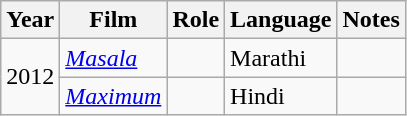<table class="wikitable sortable">
<tr>
<th>Year</th>
<th>Film</th>
<th>Role</th>
<th>Language</th>
<th>Notes</th>
</tr>
<tr>
<td rowspan="2">2012</td>
<td><em><a href='#'>Masala</a></em></td>
<td></td>
<td>Marathi</td>
<td></td>
</tr>
<tr>
<td><em><a href='#'>Maximum</a></em></td>
<td></td>
<td>Hindi</td>
<td></td>
</tr>
</table>
